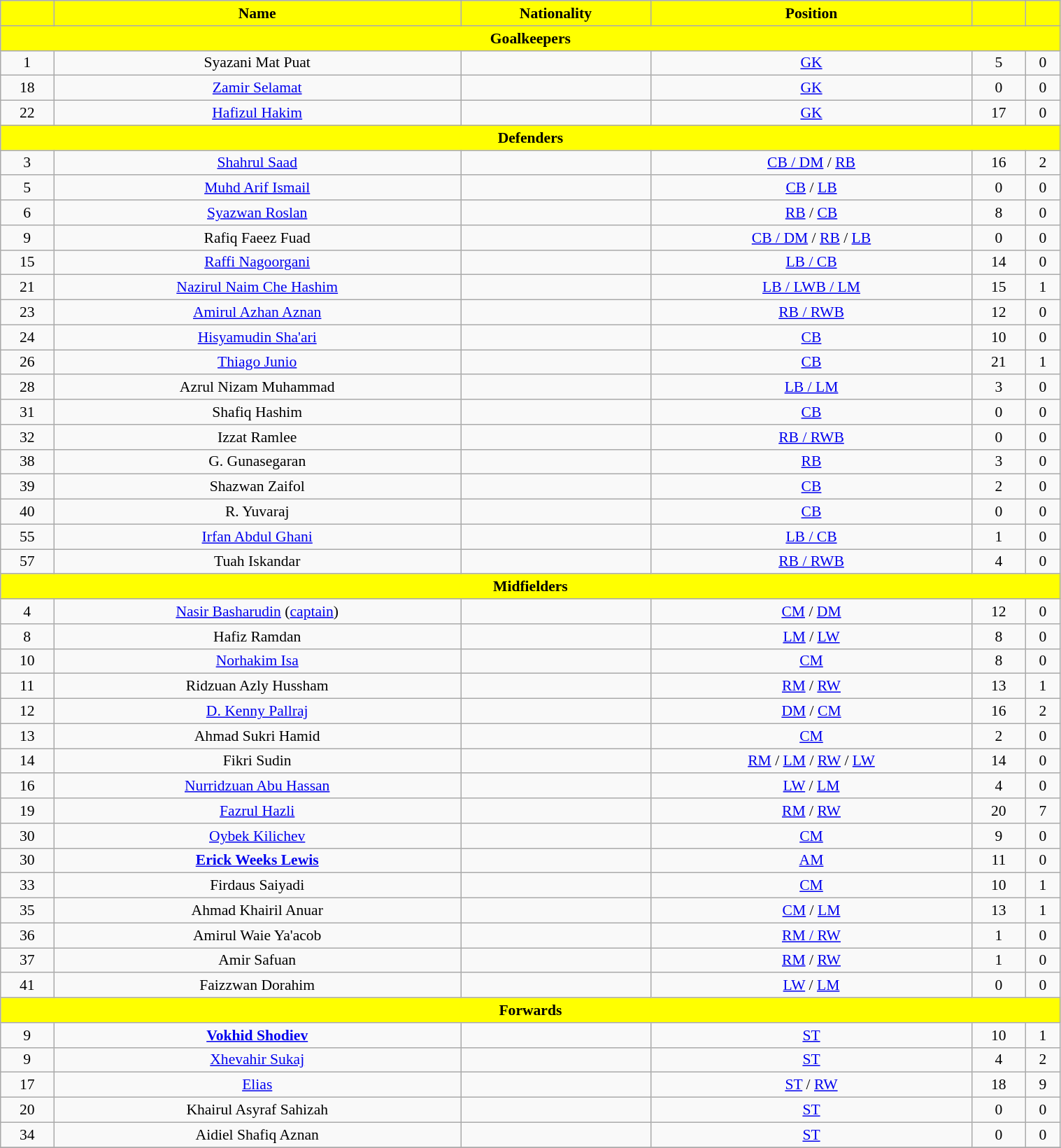<table class="wikitable sortable"  style="text-align:center; font-size:90%; width:80%;">
<tr>
<th style="background:yellow; color:Black; text-align:center;"></th>
<th style="background:yellow; color:Black; text-align:center;">Name</th>
<th style="background:yellow; color:Black; text-align:center;">Nationality</th>
<th style="background:yellow; color:Black; text-align:center;">Position</th>
<th style="background:yellow; color:Black; text-align:center;"></th>
<th style="background:yellow; color:Black; text-align:center;"></th>
</tr>
<tr>
<th colspan="11"  style="background:yellow; color:Black; text-align:center;">Goalkeepers</th>
</tr>
<tr>
<td>1</td>
<td>Syazani Mat Puat</td>
<td></td>
<td><a href='#'>GK</a></td>
<td>5</td>
<td>0</td>
</tr>
<tr>
<td>18</td>
<td><a href='#'>Zamir Selamat</a></td>
<td></td>
<td><a href='#'>GK</a></td>
<td>0</td>
<td>0</td>
</tr>
<tr>
<td>22</td>
<td><a href='#'>Hafizul Hakim</a></td>
<td></td>
<td><a href='#'>GK</a></td>
<td>17</td>
<td>0</td>
</tr>
<tr>
<th colspan="11"  style="background:yellow; color:Black; text-align:center;">Defenders</th>
</tr>
<tr>
<td>3</td>
<td><a href='#'>Shahrul Saad</a></td>
<td></td>
<td><a href='#'>CB / DM</a> / <a href='#'>RB</a></td>
<td>16</td>
<td>2</td>
</tr>
<tr>
<td>5</td>
<td><a href='#'>Muhd Arif Ismail</a></td>
<td></td>
<td><a href='#'>CB</a> / <a href='#'>LB</a></td>
<td>0</td>
<td>0</td>
</tr>
<tr>
<td>6</td>
<td><a href='#'>Syazwan Roslan</a></td>
<td></td>
<td><a href='#'>RB</a> / <a href='#'>CB</a></td>
<td>8</td>
<td>0</td>
</tr>
<tr>
<td>9</td>
<td>Rafiq Faeez Fuad</td>
<td></td>
<td><a href='#'>CB / DM</a> / <a href='#'>RB</a> / <a href='#'>LB</a></td>
<td>0</td>
<td>0</td>
</tr>
<tr>
<td>15</td>
<td><a href='#'>Raffi Nagoorgani</a></td>
<td></td>
<td><a href='#'>LB / CB</a></td>
<td>14</td>
<td>0</td>
</tr>
<tr>
<td>21</td>
<td><a href='#'>Nazirul Naim Che Hashim</a></td>
<td></td>
<td><a href='#'>LB / LWB / LM</a></td>
<td>15</td>
<td>1</td>
</tr>
<tr>
<td>23</td>
<td><a href='#'>Amirul Azhan Aznan</a></td>
<td></td>
<td><a href='#'>RB / RWB</a></td>
<td>12</td>
<td>0</td>
</tr>
<tr>
<td>24</td>
<td><a href='#'>Hisyamudin Sha'ari</a></td>
<td></td>
<td><a href='#'>CB</a></td>
<td>10</td>
<td>0</td>
</tr>
<tr>
<td>26</td>
<td><a href='#'>Thiago Junio</a></td>
<td></td>
<td><a href='#'>CB</a></td>
<td>21</td>
<td>1</td>
</tr>
<tr>
<td>28</td>
<td>Azrul Nizam Muhammad</td>
<td></td>
<td><a href='#'>LB / LM</a></td>
<td>3</td>
<td>0</td>
</tr>
<tr>
<td>31</td>
<td>Shafiq Hashim</td>
<td></td>
<td><a href='#'>CB</a></td>
<td>0</td>
<td>0</td>
</tr>
<tr>
<td>32</td>
<td>Izzat Ramlee</td>
<td></td>
<td><a href='#'>RB / RWB</a></td>
<td>0</td>
<td>0</td>
</tr>
<tr>
<td>38</td>
<td>G. Gunasegaran</td>
<td></td>
<td><a href='#'>RB</a></td>
<td>3</td>
<td>0</td>
</tr>
<tr>
<td>39</td>
<td>Shazwan Zaifol</td>
<td></td>
<td><a href='#'>CB</a></td>
<td>2</td>
<td>0</td>
</tr>
<tr>
<td>40</td>
<td>R. Yuvaraj</td>
<td></td>
<td><a href='#'>CB</a></td>
<td>0</td>
<td>0</td>
</tr>
<tr>
<td>55</td>
<td><a href='#'>Irfan Abdul Ghani</a></td>
<td></td>
<td><a href='#'>LB / CB</a></td>
<td>1</td>
<td>0</td>
</tr>
<tr>
<td>57</td>
<td>Tuah Iskandar</td>
<td></td>
<td><a href='#'>RB / RWB</a></td>
<td>4</td>
<td>0</td>
</tr>
<tr>
<th colspan="11"  style="background:yellow; color:Black; text-align:center;">Midfielders</th>
</tr>
<tr>
<td>4</td>
<td><a href='#'>Nasir Basharudin</a> (<a href='#'>captain</a>)</td>
<td></td>
<td><a href='#'>CM</a> / <a href='#'>DM</a></td>
<td>12</td>
<td>0</td>
</tr>
<tr>
<td>8</td>
<td>Hafiz Ramdan</td>
<td></td>
<td><a href='#'>LM</a> / <a href='#'>LW</a></td>
<td>8</td>
<td>0</td>
</tr>
<tr>
<td>10</td>
<td><a href='#'>Norhakim Isa</a></td>
<td></td>
<td><a href='#'>CM</a></td>
<td>8</td>
<td>0</td>
</tr>
<tr>
<td>11</td>
<td>Ridzuan Azly Hussham</td>
<td></td>
<td><a href='#'>RM</a> / <a href='#'>RW</a></td>
<td>13</td>
<td>1</td>
</tr>
<tr>
<td>12</td>
<td><a href='#'>D. Kenny Pallraj</a></td>
<td></td>
<td><a href='#'>DM</a> / <a href='#'>CM</a></td>
<td>16</td>
<td>2</td>
</tr>
<tr>
<td>13</td>
<td>Ahmad Sukri Hamid</td>
<td></td>
<td><a href='#'>CM</a></td>
<td>2</td>
<td>0</td>
</tr>
<tr>
<td>14</td>
<td>Fikri Sudin</td>
<td></td>
<td><a href='#'>RM</a> / <a href='#'>LM</a> / <a href='#'>RW</a> / <a href='#'>LW</a></td>
<td>14</td>
<td>0</td>
</tr>
<tr>
<td>16</td>
<td><a href='#'>Nurridzuan Abu Hassan</a></td>
<td></td>
<td><a href='#'>LW</a> / <a href='#'>LM</a></td>
<td>4</td>
<td>0</td>
</tr>
<tr>
<td>19</td>
<td><a href='#'>Fazrul Hazli</a></td>
<td></td>
<td><a href='#'>RM</a> / <a href='#'>RW</a></td>
<td>20</td>
<td>7</td>
</tr>
<tr>
<td>30</td>
<td><a href='#'>Oybek Kilichev</a></td>
<td></td>
<td><a href='#'>CM</a></td>
<td>9</td>
<td>0</td>
</tr>
<tr>
<td>30</td>
<td><strong><a href='#'>Erick Weeks Lewis</a></strong></td>
<td></td>
<td><a href='#'>AM</a></td>
<td>11</td>
<td>0</td>
</tr>
<tr>
<td>33</td>
<td>Firdaus Saiyadi</td>
<td></td>
<td><a href='#'>CM</a></td>
<td>10</td>
<td>1</td>
</tr>
<tr>
<td>35</td>
<td>Ahmad Khairil Anuar</td>
<td></td>
<td><a href='#'>CM</a> / <a href='#'>LM</a></td>
<td>13</td>
<td>1</td>
</tr>
<tr>
<td>36</td>
<td>Amirul Waie Ya'acob</td>
<td></td>
<td><a href='#'>RM / RW</a></td>
<td>1</td>
<td>0</td>
</tr>
<tr>
<td>37</td>
<td>Amir Safuan</td>
<td></td>
<td><a href='#'>RM</a> / <a href='#'>RW</a></td>
<td>1</td>
<td>0</td>
</tr>
<tr>
<td>41</td>
<td>Faizzwan Dorahim</td>
<td></td>
<td><a href='#'>LW</a> / <a href='#'>LM</a></td>
<td>0</td>
<td>0</td>
</tr>
<tr>
<th colspan="11"  style="background:yellow; color:Black; text-align:center;">Forwards</th>
</tr>
<tr>
<td>9</td>
<td><strong><a href='#'>Vokhid Shodiev</a></strong></td>
<td></td>
<td><a href='#'>ST</a></td>
<td>10</td>
<td>1</td>
</tr>
<tr>
<td>9</td>
<td><a href='#'>Xhevahir Sukaj</a></td>
<td></td>
<td><a href='#'>ST</a></td>
<td>4</td>
<td>2</td>
</tr>
<tr>
<td>17</td>
<td><a href='#'>Elias</a></td>
<td></td>
<td><a href='#'>ST</a> / <a href='#'>RW</a></td>
<td>18</td>
<td>9</td>
</tr>
<tr>
<td>20</td>
<td>Khairul Asyraf Sahizah</td>
<td></td>
<td><a href='#'>ST</a></td>
<td>0</td>
<td>0</td>
</tr>
<tr>
<td>34</td>
<td>Aidiel Shafiq Aznan</td>
<td></td>
<td><a href='#'>ST</a></td>
<td>0</td>
<td>0</td>
</tr>
<tr>
</tr>
</table>
